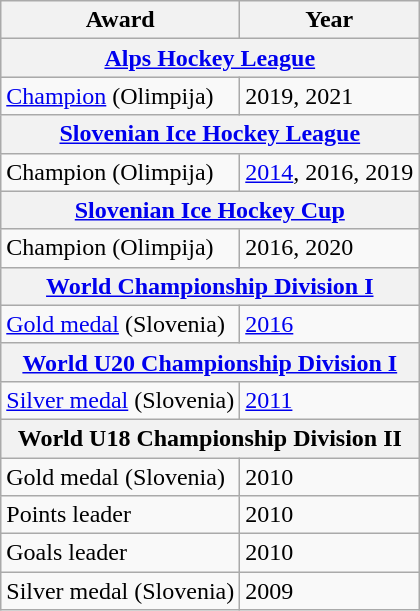<table class="wikitable">
<tr>
<th>Award</th>
<th>Year</th>
</tr>
<tr ALIGN="center" bgcolor="#e0e0e0">
<th colspan="2"><a href='#'>Alps Hockey League</a></th>
</tr>
<tr>
<td><a href='#'>Champion</a> (Olimpija)</td>
<td>2019, 2021</td>
</tr>
<tr>
<th colspan="2"><a href='#'>Slovenian Ice Hockey League</a></th>
</tr>
<tr>
<td>Champion (Olimpija)</td>
<td><a href='#'>2014</a>, 2016, 2019</td>
</tr>
<tr>
<th colspan="2"><a href='#'>Slovenian Ice Hockey Cup</a></th>
</tr>
<tr>
<td>Champion (Olimpija)</td>
<td>2016, 2020</td>
</tr>
<tr>
<th colspan="2"><a href='#'>World Championship Division I</a></th>
</tr>
<tr>
<td><a href='#'>Gold medal</a> (Slovenia)</td>
<td><a href='#'>2016</a></td>
</tr>
<tr>
<th colspan="2"><a href='#'>World U20 Championship Division I</a></th>
</tr>
<tr>
<td><a href='#'>Silver medal</a> (Slovenia)</td>
<td><a href='#'>2011</a></td>
</tr>
<tr>
<th colspan="2">World U18 Championship Division II</th>
</tr>
<tr>
<td>Gold medal (Slovenia)</td>
<td>2010</td>
</tr>
<tr>
<td>Points leader</td>
<td>2010</td>
</tr>
<tr>
<td>Goals leader</td>
<td>2010</td>
</tr>
<tr>
<td>Silver medal (Slovenia)</td>
<td>2009</td>
</tr>
</table>
